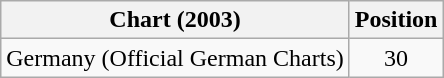<table class="wikitable sortable plainrowheaders" style="text-align:center">
<tr>
<th scope="col">Chart (2003)</th>
<th scope="col">Position</th>
</tr>
<tr>
<td align="left">Germany (Official German Charts)</td>
<td align="center">30</td>
</tr>
</table>
